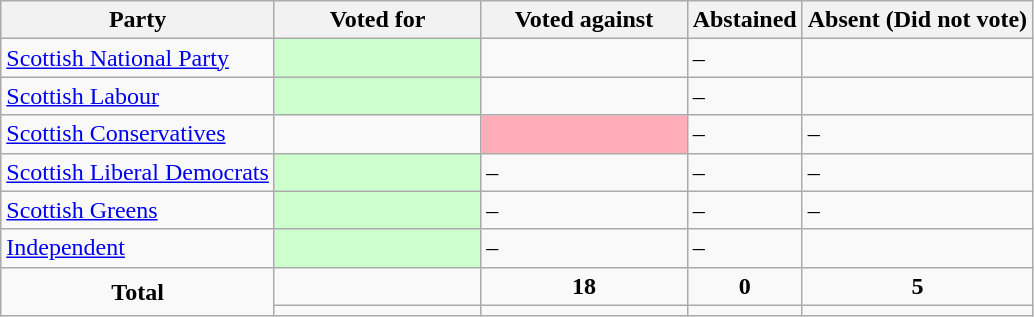<table class="wikitable">
<tr>
<th>Party</th>
<th style="width:20%;">Voted for</th>
<th style="width:20%;">Voted against</th>
<th>Abstained</th>
<th>Absent (Did not vote)</th>
</tr>
<tr>
<td> <a href='#'>Scottish National Party</a></td>
<td style="background-color:#CCFFCC;"></td>
<td></td>
<td>–</td>
<td></td>
</tr>
<tr>
<td> <a href='#'>Scottish Labour</a></td>
<td style="background-color:#CCFFCC;"></td>
<td></td>
<td>–</td>
<td></td>
</tr>
<tr>
<td> <a href='#'>Scottish Conservatives</a></td>
<td></td>
<td style="background-color:#FFAEB9;"></td>
<td>–</td>
<td>–</td>
</tr>
<tr>
<td> <a href='#'>Scottish Liberal Democrats</a></td>
<td style="background-color:#CCFFCC;"></td>
<td>–</td>
<td>–</td>
<td>–</td>
</tr>
<tr>
<td> <a href='#'>Scottish Greens</a></td>
<td style="background-color:#CCFFCC;"></td>
<td>–</td>
<td>–</td>
<td>–</td>
</tr>
<tr>
<td> <a href='#'>Independent</a></td>
<td style="background-color:#CCFFCC;"></td>
<td>–</td>
<td>–</td>
<td></td>
</tr>
<tr>
<td style="text-align:center;" rowspan="2"><strong>Total</strong></td>
<td></td>
<td style="text-align:center;"><strong>18</strong></td>
<td style="text-align:center;"><strong>0</strong></td>
<td style="text-align:center;"><strong>5</strong></td>
</tr>
<tr>
<td style="text-align:center;"></td>
<td style="text-align:center;"></td>
<td style="text-align:center;"></td>
<td style="text-align:center;"></td>
</tr>
</table>
